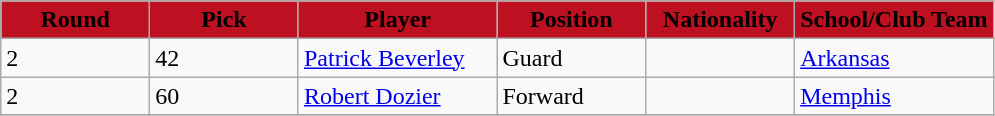<table class="wikitable sortable sortable">
<tr>
<th style="background:#BD1021;" width="15%">Round</th>
<th style="background:#BD1021;" width="15%">Pick</th>
<th style="background:#BD1021;" width="20%">Player</th>
<th style="background:#BD1021;" width="15%">Position</th>
<th style="background:#BD1021;" width="15%">Nationality</th>
<th style="background:#BD1021;" width="20%">School/Club Team</th>
</tr>
<tr>
<td>2</td>
<td>42</td>
<td><a href='#'>Patrick Beverley</a></td>
<td>Guard</td>
<td></td>
<td><a href='#'>Arkansas</a></td>
</tr>
<tr>
<td>2</td>
<td>60</td>
<td><a href='#'>Robert Dozier</a></td>
<td>Forward</td>
<td></td>
<td><a href='#'>Memphis</a></td>
</tr>
<tr>
</tr>
</table>
